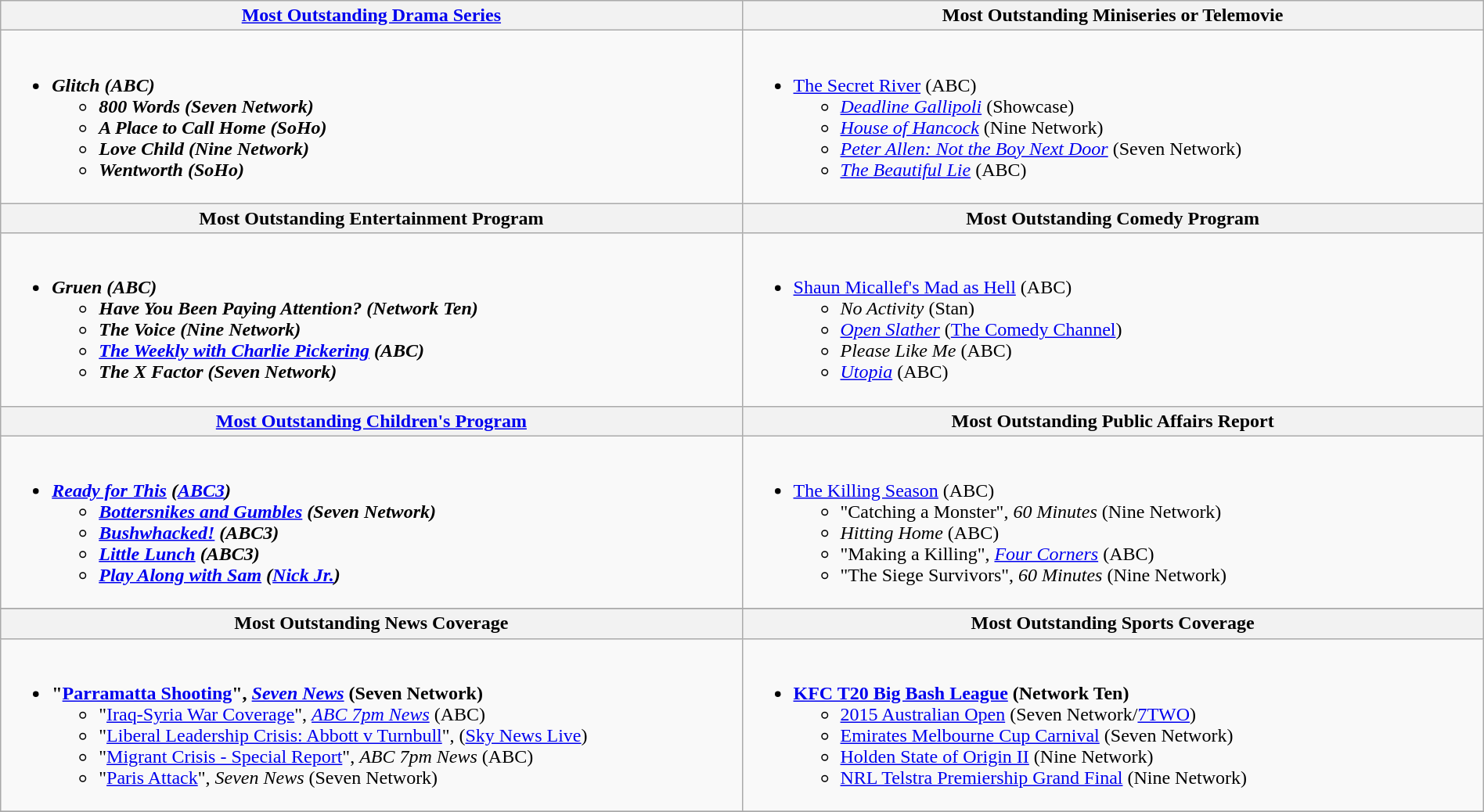<table class=wikitable width="100%">
<tr>
<th width="50%"><a href='#'>Most Outstanding Drama Series</a></th>
<th width="50%">Most Outstanding Miniseries or Telemovie</th>
</tr>
<tr>
<td valign="top"><br><ul><li><strong><em>Glitch<em> (ABC)<strong><ul><li></em>800 Words<em> (Seven Network)</li><li></em>A Place to Call Home<em> (SoHo)</li><li></em>Love Child<em> (Nine Network)</li><li></em>Wentworth<em> (SoHo)</li></ul></li></ul></td>
<td valign="top"><br><ul><li></em></strong><a href='#'>The Secret River</a></em> (ABC)</strong><ul><li><em><a href='#'>Deadline Gallipoli</a></em> (Showcase)</li><li><em><a href='#'>House of Hancock</a></em> (Nine Network)</li><li><em><a href='#'>Peter Allen: Not the Boy Next Door</a></em> (Seven Network)</li><li><em><a href='#'>The Beautiful Lie</a></em> (ABC)</li></ul></li></ul></td>
</tr>
<tr>
<th width="50%">Most Outstanding Entertainment Program</th>
<th width="50%">Most Outstanding Comedy Program</th>
</tr>
<tr>
<td valign="top"><br><ul><li><strong><em>Gruen<em> (ABC)<strong><ul><li></em>Have You Been Paying Attention?<em> (Network Ten)</li><li></em>The Voice<em> (Nine Network)</li><li></em><a href='#'>The Weekly with Charlie Pickering</a><em> (ABC)</li><li></em>The X Factor<em> (Seven Network)</li></ul></li></ul></td>
<td valign="top"><br><ul><li></em></strong><a href='#'>Shaun Micallef's Mad as Hell</a></em> (ABC)</strong><ul><li><em>No Activity</em> (Stan)</li><li><em><a href='#'>Open Slather</a></em> (<a href='#'>The Comedy Channel</a>)</li><li><em>Please Like Me</em> (ABC)</li><li><em><a href='#'>Utopia</a></em> (ABC)</li></ul></li></ul></td>
</tr>
<tr>
<th width="50%"><a href='#'>Most Outstanding Children's Program</a></th>
<th width="50%">Most Outstanding Public Affairs Report</th>
</tr>
<tr>
<td valign="top"><br><ul><li><strong><em><a href='#'>Ready for This</a><em> (<a href='#'>ABC3</a>)<strong><ul><li></em><a href='#'>Bottersnikes and Gumbles</a><em> (Seven Network)</li><li></em><a href='#'>Bushwhacked!</a><em> (ABC3)</li><li></em><a href='#'>Little Lunch</a><em> (ABC3)</li><li></em><a href='#'>Play Along with Sam</a><em> (<a href='#'>Nick Jr.</a>)</li></ul></li></ul></td>
<td valign="top"><br><ul><li></em></strong><a href='#'>The Killing Season</a></em> (ABC)</strong><ul><li>"Catching a Monster", <em>60 Minutes</em> (Nine Network)</li><li><em>Hitting Home</em> (ABC)</li><li>"Making a Killing", <em><a href='#'>Four Corners</a></em> (ABC)</li><li>"The Siege Survivors", <em>60 Minutes</em> (Nine Network)</li></ul></li></ul></td>
</tr>
<tr>
</tr>
<tr>
<th width="50%">Most Outstanding News Coverage</th>
<th width="50%">Most Outstanding Sports Coverage</th>
</tr>
<tr>
<td valign="top"><br><ul><li><strong>"<a href='#'>Parramatta Shooting</a>", <em><a href='#'>Seven News</a></em> (Seven Network)</strong><ul><li>"<a href='#'>Iraq-Syria War Coverage</a>", <em><a href='#'>ABC 7pm News</a></em> (ABC)</li><li>"<a href='#'>Liberal Leadership Crisis: Abbott v Turnbull</a>", (<a href='#'>Sky News Live</a>)</li><li>"<a href='#'>Migrant Crisis - Special Report</a>", <em>ABC 7pm News</em> (ABC)</li><li>"<a href='#'>Paris Attack</a>", <em>Seven News</em> (Seven Network)</li></ul></li></ul></td>
<td valign="top"><br><ul><li><strong><a href='#'>KFC T20 Big Bash League</a> (Network Ten)</strong><ul><li><a href='#'>2015 Australian Open</a> (Seven Network/<a href='#'>7TWO</a>)</li><li><a href='#'>Emirates Melbourne Cup Carnival</a> (Seven Network)</li><li><a href='#'>Holden State of Origin II</a> (Nine Network)</li><li><a href='#'>NRL Telstra Premiership Grand Final</a> (Nine Network)</li></ul></li></ul></td>
</tr>
<tr>
</tr>
</table>
